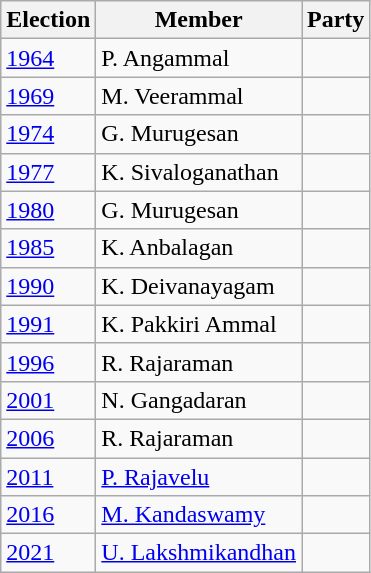<table class="wikitable sortable">
<tr>
<th>Election</th>
<th>Member</th>
<th colspan="2">Party</th>
</tr>
<tr>
<td><a href='#'>1964</a></td>
<td>P. Angammal</td>
<td></td>
</tr>
<tr>
<td><a href='#'>1969</a></td>
<td>M. Veerammal</td>
<td></td>
</tr>
<tr>
<td><a href='#'>1974</a></td>
<td>G. Murugesan</td>
<td></td>
</tr>
<tr>
<td><a href='#'>1977</a></td>
<td>K. Sivaloganathan</td>
<td></td>
</tr>
<tr>
<td><a href='#'>1980</a></td>
<td>G. Murugesan</td>
<td></td>
</tr>
<tr>
<td><a href='#'>1985</a></td>
<td>K. Anbalagan</td>
<td></td>
</tr>
<tr>
<td><a href='#'>1990</a></td>
<td>K. Deivanayagam</td>
<td></td>
</tr>
<tr>
<td><a href='#'>1991</a></td>
<td>K. Pakkiri Ammal</td>
<td></td>
</tr>
<tr>
<td><a href='#'>1996</a></td>
<td>R. Rajaraman</td>
<td></td>
</tr>
<tr>
<td><a href='#'>2001</a></td>
<td>N. Gangadaran</td>
<td></td>
</tr>
<tr>
<td><a href='#'>2006</a></td>
<td>R. Rajaraman</td>
<td></td>
</tr>
<tr>
<td><a href='#'>2011</a></td>
<td><a href='#'>P. Rajavelu</a></td>
<td></td>
</tr>
<tr>
<td><a href='#'>2016</a></td>
<td><a href='#'>M. Kandaswamy</a></td>
<td></td>
</tr>
<tr>
<td><a href='#'>2021</a></td>
<td><a href='#'>U. Lakshmikandhan</a></td>
<td></td>
</tr>
</table>
